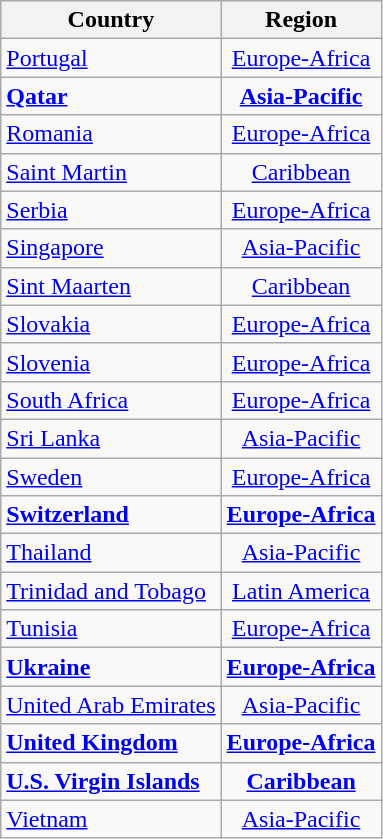<table class="wikitable sortable" style="text-align:center;">
<tr>
<th>Country</th>
<th>Region</th>
</tr>
<tr>
<td align="left"> <a href='#'>Portugal</a></td>
<td><a href='#'>Europe-Africa</a></td>
</tr>
<tr>
<td align="left"><strong> <a href='#'>Qatar</a></strong></td>
<td><strong><a href='#'>Asia-Pacific</a></strong></td>
</tr>
<tr>
<td align="left"> <a href='#'>Romania</a></td>
<td><a href='#'>Europe-Africa</a></td>
</tr>
<tr>
<td align="left"> <a href='#'>Saint Martin</a></td>
<td><a href='#'>Caribbean</a></td>
</tr>
<tr>
<td align="left"> <a href='#'>Serbia</a></td>
<td><a href='#'>Europe-Africa</a></td>
</tr>
<tr>
<td align="left"> <a href='#'>Singapore</a></td>
<td><a href='#'>Asia-Pacific</a></td>
</tr>
<tr>
<td align="left"> <a href='#'>Sint Maarten</a></td>
<td><a href='#'>Caribbean</a></td>
</tr>
<tr>
<td align="left"> <a href='#'>Slovakia</a></td>
<td><a href='#'>Europe-Africa</a></td>
</tr>
<tr>
<td align="left"> <a href='#'>Slovenia</a></td>
<td><a href='#'>Europe-Africa</a></td>
</tr>
<tr>
<td align="left"> <a href='#'>South Africa</a></td>
<td><a href='#'>Europe-Africa</a></td>
</tr>
<tr>
<td align="left"> <a href='#'>Sri Lanka</a></td>
<td><a href='#'>Asia-Pacific</a></td>
</tr>
<tr>
<td align="left"> <a href='#'>Sweden</a></td>
<td><a href='#'>Europe-Africa</a></td>
</tr>
<tr>
<td align="left"><strong> <a href='#'>Switzerland</a></strong></td>
<td><strong><a href='#'>Europe-Africa</a></strong></td>
</tr>
<tr>
<td align="left"> <a href='#'>Thailand</a></td>
<td><a href='#'>Asia-Pacific</a></td>
</tr>
<tr>
<td align="left"> <a href='#'>Trinidad and Tobago</a></td>
<td><a href='#'>Latin America</a></td>
</tr>
<tr>
<td align="left"> <a href='#'>Tunisia</a></td>
<td><a href='#'>Europe-Africa</a></td>
</tr>
<tr>
<td align="left"><strong> <a href='#'>Ukraine</a></strong></td>
<td><strong><a href='#'>Europe-Africa</a></strong></td>
</tr>
<tr>
<td align="left"> <a href='#'>United Arab Emirates</a></td>
<td><a href='#'>Asia-Pacific</a></td>
</tr>
<tr>
<td align="left"><strong> <a href='#'>United Kingdom</a></strong></td>
<td><strong><a href='#'>Europe-Africa</a></strong></td>
</tr>
<tr>
<td align="left"><strong> <a href='#'>U.S. Virgin Islands</a></strong></td>
<td><strong><a href='#'>Caribbean</a></strong></td>
</tr>
<tr>
<td align="left"> <a href='#'>Vietnam</a></td>
<td><a href='#'>Asia-Pacific</a></td>
</tr>
</table>
